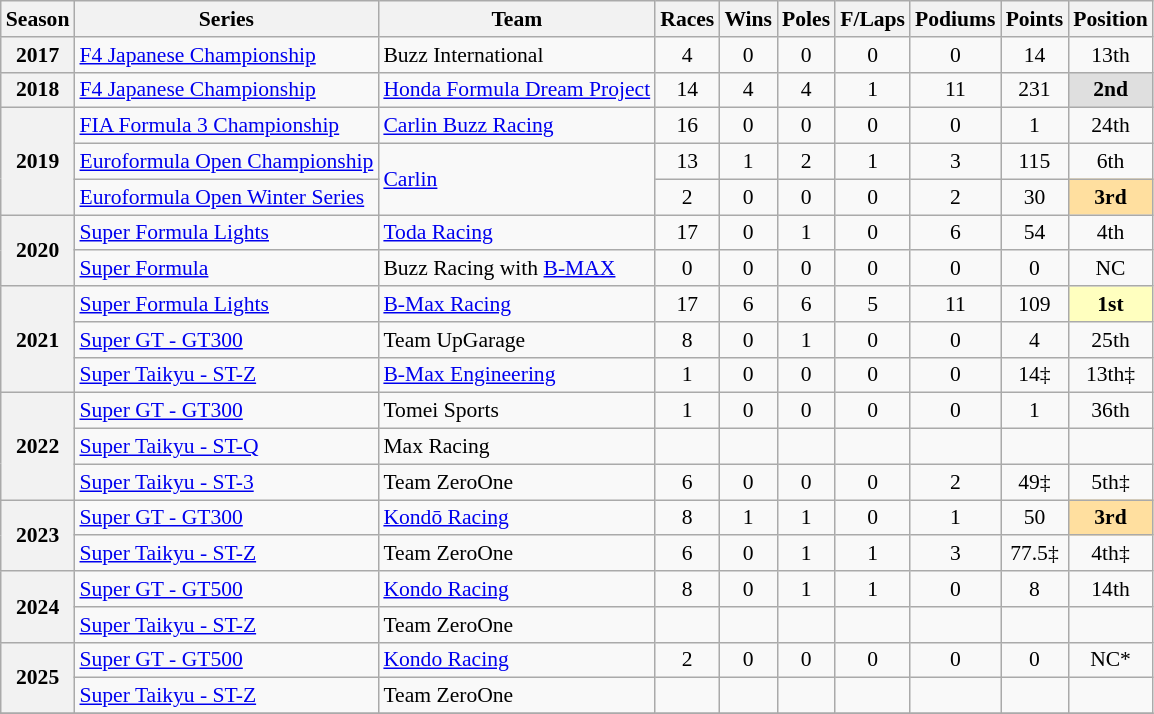<table class="wikitable" style="font-size: 90%; text-align:center">
<tr>
<th>Season</th>
<th>Series</th>
<th>Team</th>
<th>Races</th>
<th>Wins</th>
<th>Poles</th>
<th>F/Laps</th>
<th>Podiums</th>
<th>Points</th>
<th>Position</th>
</tr>
<tr>
<th>2017</th>
<td align=left><a href='#'>F4 Japanese Championship</a></td>
<td align=left>Buzz International</td>
<td>4</td>
<td>0</td>
<td>0</td>
<td>0</td>
<td>0</td>
<td>14</td>
<td>13th</td>
</tr>
<tr>
<th>2018</th>
<td align=left><a href='#'>F4 Japanese Championship</a></td>
<td align=left><a href='#'>Honda Formula Dream Project</a></td>
<td>14</td>
<td>4</td>
<td>4</td>
<td>1</td>
<td>11</td>
<td>231</td>
<td style="background:#DFDFDF;"><strong>2nd</strong></td>
</tr>
<tr>
<th rowspan=3>2019</th>
<td align=left><a href='#'>FIA Formula 3 Championship</a></td>
<td align=left><a href='#'>Carlin Buzz Racing</a></td>
<td>16</td>
<td>0</td>
<td>0</td>
<td>0</td>
<td>0</td>
<td>1</td>
<td>24th</td>
</tr>
<tr>
<td align=left><a href='#'>Euroformula Open Championship</a></td>
<td rowspan=2 align=left><a href='#'>Carlin</a></td>
<td>13</td>
<td>1</td>
<td>2</td>
<td>1</td>
<td>3</td>
<td>115</td>
<td>6th</td>
</tr>
<tr>
<td align=left><a href='#'>Euroformula Open Winter Series</a></td>
<td>2</td>
<td>0</td>
<td>0</td>
<td>0</td>
<td>2</td>
<td>30</td>
<td style="background:#FFDF9F;"><strong>3rd</strong></td>
</tr>
<tr>
<th rowspan=2>2020</th>
<td align=left><a href='#'>Super Formula Lights</a></td>
<td align=left><a href='#'>Toda Racing</a></td>
<td>17</td>
<td>0</td>
<td>1</td>
<td>0</td>
<td>6</td>
<td>54</td>
<td>4th</td>
</tr>
<tr>
<td align=left><a href='#'>Super Formula</a></td>
<td align=left>Buzz Racing with <a href='#'>B-MAX</a></td>
<td>0</td>
<td>0</td>
<td>0</td>
<td>0</td>
<td>0</td>
<td>0</td>
<td>NC</td>
</tr>
<tr>
<th rowspan="3">2021</th>
<td align=left><a href='#'>Super Formula Lights</a></td>
<td align=left><a href='#'>B-Max Racing</a></td>
<td>17</td>
<td>6</td>
<td>6</td>
<td>5</td>
<td>11</td>
<td>109</td>
<td style="background:#FFFFBF;"><strong>1st</strong></td>
</tr>
<tr>
<td align=left><a href='#'>Super GT - GT300</a></td>
<td align=left>Team UpGarage</td>
<td>8</td>
<td>0</td>
<td>1</td>
<td>0</td>
<td>0</td>
<td>4</td>
<td>25th</td>
</tr>
<tr>
<td align=left><a href='#'>Super Taikyu - ST-Z</a></td>
<td align=left><a href='#'>B-Max Engineering</a></td>
<td>1</td>
<td>0</td>
<td>0</td>
<td>0</td>
<td>0</td>
<td>14‡</td>
<td>13th‡</td>
</tr>
<tr>
<th rowspan="3">2022</th>
<td align=left><a href='#'>Super GT - GT300</a></td>
<td align=left>Tomei Sports</td>
<td>1</td>
<td>0</td>
<td>0</td>
<td>0</td>
<td>0</td>
<td>1</td>
<td>36th</td>
</tr>
<tr>
<td align=left><a href='#'>Super Taikyu - ST-Q</a></td>
<td align=left>Max Racing</td>
<td></td>
<td></td>
<td></td>
<td></td>
<td></td>
<td></td>
<td></td>
</tr>
<tr>
<td align=left><a href='#'>Super Taikyu - ST-3</a></td>
<td align=left>Team ZeroOne</td>
<td>6</td>
<td>0</td>
<td>0</td>
<td>0</td>
<td>2</td>
<td>49‡</td>
<td>5th‡</td>
</tr>
<tr>
<th rowspan="2">2023</th>
<td align=left><a href='#'>Super GT - GT300</a></td>
<td align=left><a href='#'>Kondō Racing</a></td>
<td>8</td>
<td>1</td>
<td>1</td>
<td>0</td>
<td>1</td>
<td>50</td>
<td style="background:#FFDF9F;"><strong>3rd</strong></td>
</tr>
<tr>
<td align=left><a href='#'>Super Taikyu - ST-Z</a></td>
<td align=left>Team ZeroOne</td>
<td>6</td>
<td>0</td>
<td>1</td>
<td>1</td>
<td>3</td>
<td>77.5‡</td>
<td>4th‡</td>
</tr>
<tr>
<th rowspan="2">2024</th>
<td align=left><a href='#'>Super GT - GT500</a></td>
<td align=left><a href='#'>Kondo Racing</a></td>
<td>8</td>
<td>0</td>
<td>1</td>
<td>1</td>
<td>0</td>
<td>8</td>
<td>14th</td>
</tr>
<tr>
<td align=left><a href='#'>Super Taikyu - ST-Z</a></td>
<td align=left>Team ZeroOne</td>
<td></td>
<td></td>
<td></td>
<td></td>
<td></td>
<td></td>
<td></td>
</tr>
<tr>
<th rowspan=2>2025</th>
<td align=left><a href='#'>Super GT - GT500</a></td>
<td align=left><a href='#'>Kondo Racing</a></td>
<td>2</td>
<td>0</td>
<td>0</td>
<td>0</td>
<td>0</td>
<td>0</td>
<td>NC*</td>
</tr>
<tr>
<td align=left><a href='#'>Super Taikyu - ST-Z</a></td>
<td align=left>Team ZeroOne</td>
<td></td>
<td></td>
<td></td>
<td></td>
<td></td>
<td></td>
<td></td>
</tr>
<tr>
</tr>
</table>
